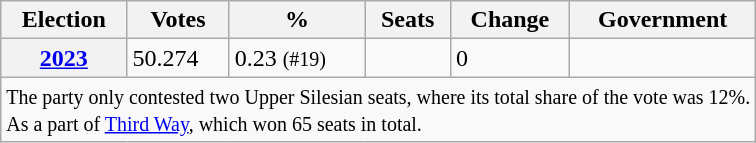<table class="wikitable">
<tr>
<th>Election</th>
<th>Votes</th>
<th>%</th>
<th>Seats</th>
<th>Change</th>
<th>Government</th>
</tr>
<tr>
<th><a href='#'>2023</a></th>
<td>50.274</td>
<td>0.23 <small>(#19)</small></td>
<td></td>
<td> 0</td>
<td></td>
</tr>
<tr>
<td colspan=6><small>The party only contested two Upper Silesian seats, where its total share of the vote was 12%.<br>As a part of <a href='#'>Third Way</a>, which won 65 seats in total.</small></td>
</tr>
</table>
